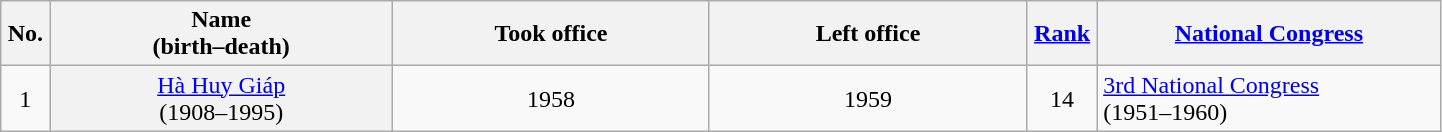<table class="wikitable" width=76%>
<tr>
<th scope="col" style="width:1em;">No.<br></th>
<th scope="col" style="width:13em;">Name<br>(birth–death)</th>
<th scope="col" style="width:12em;">Took office</th>
<th scope="col" style="width:12em;">Left office</th>
<th scope="col" style="width:1em;"><a href='#'>Rank</a><br></th>
<th scope="col" style="width:13em;"><a href='#'>National Congress</a></th>
</tr>
<tr>
<td align="center">1</td>
<th align="center" scope="row" style="font-weight:normal;"><a href='#'>Hà Huy Giáp</a><br>(1908–1995)</th>
<td align="center">1958</td>
<td align="center">1959</td>
<td align="center">14</td>
<td><a href='#'>3rd National Congress</a><br>(1951–1960)</td>
</tr>
</table>
